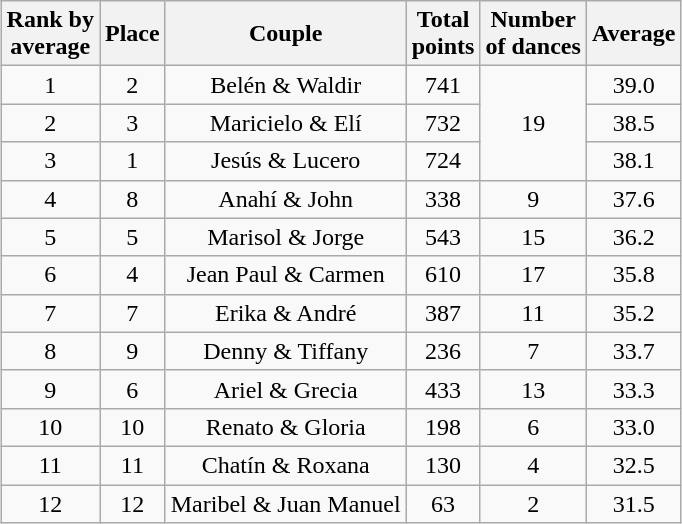<table class="wikitable sortable" style="margin:auto; text-align:center;">
<tr>
<th>Rank by<br>average</th>
<th>Place</th>
<th>Couple</th>
<th>Total<br>points</th>
<th>Number<br>of dances</th>
<th>Average</th>
</tr>
<tr>
<td>1</td>
<td>2</td>
<td>Belén & Waldir</td>
<td>741</td>
<td rowspan=3>19</td>
<td>39.0</td>
</tr>
<tr>
<td>2</td>
<td>3</td>
<td>Maricielo & Elí</td>
<td>732</td>
<td>38.5</td>
</tr>
<tr>
<td>3</td>
<td>1</td>
<td>Jesús & Lucero</td>
<td>724</td>
<td>38.1</td>
</tr>
<tr>
<td>4</td>
<td>8</td>
<td>Anahí & John</td>
<td>338</td>
<td>9</td>
<td>37.6</td>
</tr>
<tr>
<td>5</td>
<td>5</td>
<td>Marisol & Jorge</td>
<td>543</td>
<td>15</td>
<td>36.2</td>
</tr>
<tr>
<td>6</td>
<td>4</td>
<td>Jean Paul & Carmen</td>
<td>610</td>
<td>17</td>
<td>35.8</td>
</tr>
<tr>
<td>7</td>
<td>7</td>
<td>Erika & André</td>
<td>387</td>
<td>11</td>
<td>35.2</td>
</tr>
<tr>
<td>8</td>
<td>9</td>
<td>Denny & Tiffany</td>
<td>236</td>
<td>7</td>
<td>33.7</td>
</tr>
<tr>
<td>9</td>
<td>6</td>
<td>Ariel & Grecia</td>
<td>433</td>
<td>13</td>
<td>33.3</td>
</tr>
<tr>
<td>10</td>
<td>10</td>
<td>Renato & Gloria</td>
<td>198</td>
<td>6</td>
<td>33.0</td>
</tr>
<tr>
<td>11</td>
<td>11</td>
<td>Chatín & Roxana</td>
<td>130</td>
<td>4</td>
<td>32.5</td>
</tr>
<tr>
<td>12</td>
<td>12</td>
<td>Maribel & Juan Manuel</td>
<td>63</td>
<td>2</td>
<td>31.5</td>
</tr>
</table>
